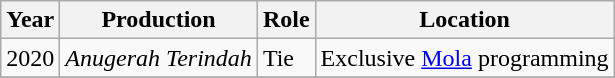<table class="wikitable sortable">
<tr>
<th>Year</th>
<th>Production</th>
<th>Role</th>
<th>Location</th>
</tr>
<tr>
<td>2020</td>
<td><em>Anugerah Terindah</em></td>
<td>Tie</td>
<td>Exclusive <a href='#'>Mola</a> programming</td>
</tr>
<tr>
</tr>
</table>
